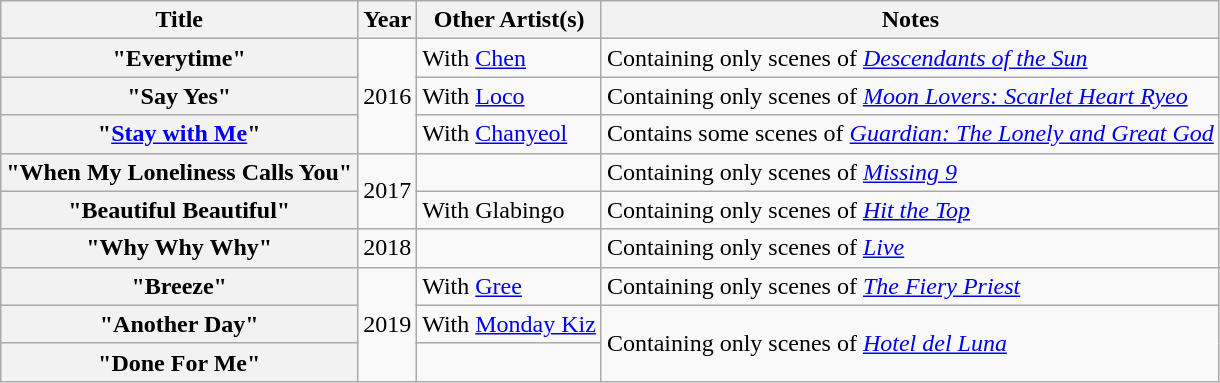<table class="wikitable plainrowheaders">
<tr>
<th>Title</th>
<th>Year</th>
<th>Other Artist(s)</th>
<th>Notes</th>
</tr>
<tr>
<th scope="row">"Everytime"</th>
<td rowspan="3">2016</td>
<td>With <a href='#'>Chen</a></td>
<td>Containing only scenes of <em><a href='#'>Descendants of the Sun</a></em></td>
</tr>
<tr>
<th scope="row">"Say Yes"</th>
<td>With <a href='#'>Loco</a></td>
<td>Containing only scenes of <em><a href='#'>Moon Lovers: Scarlet Heart Ryeo</a></em></td>
</tr>
<tr>
<th scope="row">"<a href='#'>Stay with Me</a>"</th>
<td>With <a href='#'>Chanyeol</a></td>
<td>Contains some scenes of <em><a href='#'>Guardian: The Lonely and Great God</a></em></td>
</tr>
<tr>
<th scope="row">"When My Loneliness Calls You"</th>
<td rowspan="2">2017</td>
<td></td>
<td>Containing only scenes of <em><a href='#'>Missing 9</a></em></td>
</tr>
<tr>
<th scope="row">"Beautiful Beautiful"</th>
<td>With Glabingo</td>
<td>Containing only scenes of <em><a href='#'>Hit the Top</a></em></td>
</tr>
<tr>
<th scope="row">"Why Why Why"</th>
<td>2018</td>
<td></td>
<td>Containing only scenes of <em><a href='#'>Live</a></em></td>
</tr>
<tr>
<th scope="row">"Breeze"</th>
<td rowspan="3">2019</td>
<td>With <a href='#'>Gree</a></td>
<td>Containing only scenes of <em><a href='#'>The Fiery Priest</a></em></td>
</tr>
<tr>
<th scope="row">"Another Day"</th>
<td>With <a href='#'>Monday Kiz</a></td>
<td rowspan="2">Containing only scenes of <em><a href='#'>Hotel del Luna</a></em></td>
</tr>
<tr>
<th scope="row">"Done For Me"</th>
<td></td>
</tr>
</table>
